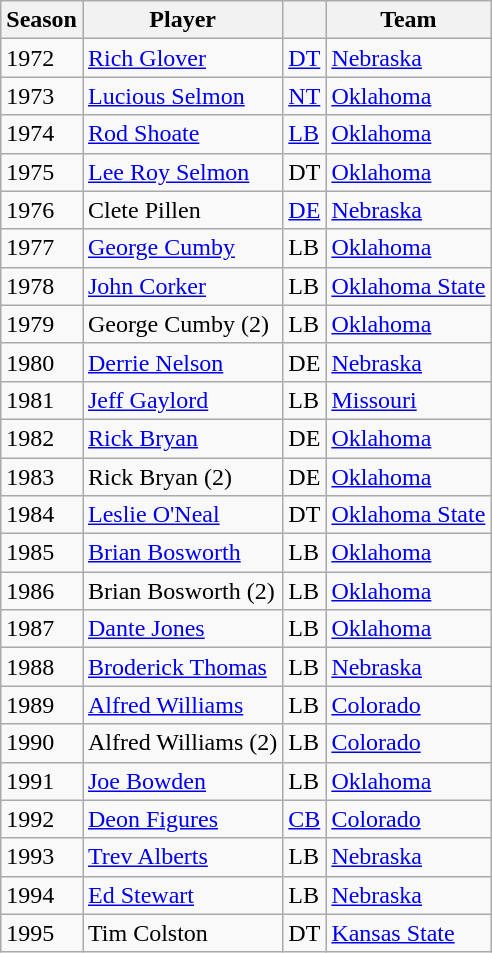<table class="wikitable sortable">
<tr>
<th>Season</th>
<th>Player</th>
<th></th>
<th>Team</th>
</tr>
<tr>
<td>1972</td>
<td><a href='#'>Rich Glover</a></td>
<td><a href='#'>DT</a></td>
<td><a href='#'>Nebraska</a></td>
</tr>
<tr>
<td>1973</td>
<td><a href='#'>Lucious Selmon</a></td>
<td><a href='#'>NT</a></td>
<td><a href='#'>Oklahoma</a></td>
</tr>
<tr>
<td>1974</td>
<td><a href='#'>Rod Shoate</a></td>
<td><a href='#'>LB</a></td>
<td><a href='#'>Oklahoma</a></td>
</tr>
<tr>
<td>1975</td>
<td><a href='#'>Lee Roy Selmon</a></td>
<td>DT</td>
<td><a href='#'>Oklahoma</a></td>
</tr>
<tr>
<td>1976</td>
<td>Clete Pillen</td>
<td><a href='#'>DE</a></td>
<td><a href='#'>Nebraska</a></td>
</tr>
<tr>
<td>1977</td>
<td><a href='#'>George Cumby</a></td>
<td>LB</td>
<td><a href='#'>Oklahoma</a></td>
</tr>
<tr>
<td>1978</td>
<td><a href='#'>John Corker</a></td>
<td>LB</td>
<td><a href='#'>Oklahoma State</a></td>
</tr>
<tr>
<td>1979</td>
<td>George Cumby (2)</td>
<td>LB</td>
<td><a href='#'>Oklahoma</a></td>
</tr>
<tr>
<td>1980</td>
<td><a href='#'>Derrie Nelson</a></td>
<td>DE</td>
<td><a href='#'>Nebraska</a></td>
</tr>
<tr>
<td>1981</td>
<td><a href='#'>Jeff Gaylord</a></td>
<td>LB</td>
<td><a href='#'>Missouri</a></td>
</tr>
<tr>
<td>1982</td>
<td><a href='#'>Rick Bryan</a></td>
<td>DE</td>
<td><a href='#'>Oklahoma</a></td>
</tr>
<tr>
<td>1983</td>
<td>Rick Bryan (2)</td>
<td>DE</td>
<td><a href='#'>Oklahoma</a></td>
</tr>
<tr>
<td>1984</td>
<td><a href='#'>Leslie O'Neal</a></td>
<td>DT</td>
<td><a href='#'>Oklahoma State</a></td>
</tr>
<tr>
<td>1985</td>
<td><a href='#'>Brian Bosworth</a></td>
<td>LB</td>
<td><a href='#'>Oklahoma</a></td>
</tr>
<tr>
<td>1986</td>
<td>Brian Bosworth (2)</td>
<td>LB</td>
<td><a href='#'>Oklahoma</a></td>
</tr>
<tr>
<td>1987</td>
<td><a href='#'>Dante Jones</a></td>
<td>LB</td>
<td><a href='#'>Oklahoma</a></td>
</tr>
<tr>
<td>1988</td>
<td><a href='#'>Broderick Thomas</a></td>
<td>LB</td>
<td><a href='#'>Nebraska</a></td>
</tr>
<tr>
<td>1989</td>
<td><a href='#'>Alfred Williams</a></td>
<td>LB</td>
<td><a href='#'>Colorado</a></td>
</tr>
<tr>
<td>1990</td>
<td>Alfred Williams (2)</td>
<td>LB</td>
<td><a href='#'>Colorado</a></td>
</tr>
<tr>
<td>1991</td>
<td><a href='#'>Joe Bowden</a></td>
<td>LB</td>
<td><a href='#'>Oklahoma</a></td>
</tr>
<tr>
<td>1992</td>
<td><a href='#'>Deon Figures</a></td>
<td><a href='#'>CB</a></td>
<td><a href='#'>Colorado</a></td>
</tr>
<tr>
<td>1993</td>
<td><a href='#'>Trev Alberts</a></td>
<td>LB</td>
<td><a href='#'>Nebraska</a></td>
</tr>
<tr>
<td>1994</td>
<td><a href='#'>Ed Stewart</a></td>
<td>LB</td>
<td><a href='#'>Nebraska</a></td>
</tr>
<tr>
<td>1995</td>
<td>Tim Colston</td>
<td>DT</td>
<td><a href='#'>Kansas State</a></td>
</tr>
</table>
